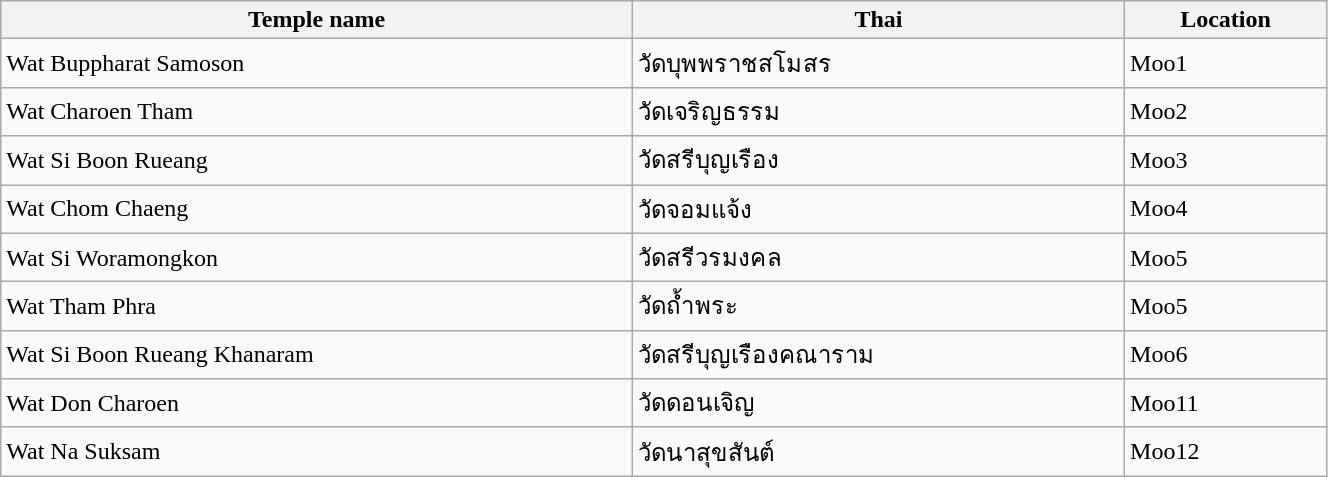<table class="wikitable" style="width:70%;">
<tr>
<th>Temple name</th>
<th>Thai</th>
<th>Location</th>
</tr>
<tr>
<td>Wat Buppharat Samoson</td>
<td>วัดบุพพราชสโมสร</td>
<td>Moo1</td>
</tr>
<tr>
<td>Wat Charoen Tham</td>
<td>วัดเจริญธรรม</td>
<td>Moo2</td>
</tr>
<tr>
<td>Wat Si Boon Rueang</td>
<td>วัดสรีบุญเรือง</td>
<td>Moo3</td>
</tr>
<tr>
<td>Wat Chom Chaeng</td>
<td>วัดจอมแจ้ง</td>
<td>Moo4</td>
</tr>
<tr>
<td>Wat Si Woramongkon</td>
<td>วัดสรีวรมงคล</td>
<td>Moo5</td>
</tr>
<tr>
<td>Wat Tham Phra</td>
<td>วัดถ้ำพระ</td>
<td>Moo5</td>
</tr>
<tr>
<td>Wat Si Boon Rueang Khanaram</td>
<td>วัดสรีบุญเรืองคณาราม</td>
<td>Moo6</td>
</tr>
<tr>
<td>Wat Don Charoen</td>
<td>วัดดอนเจิญ</td>
<td>Moo11</td>
</tr>
<tr>
<td>Wat Na Suksam</td>
<td>วัดนาสุขสันต์</td>
<td>Moo12</td>
</tr>
</table>
